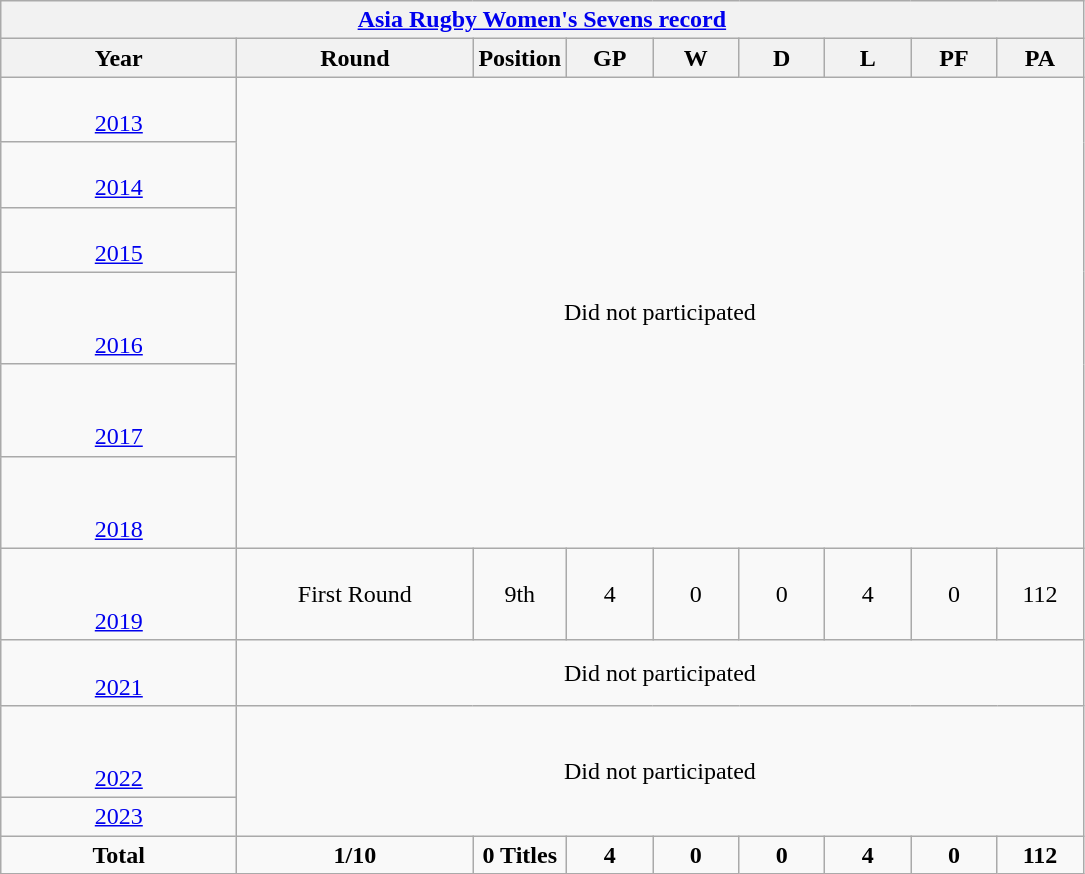<table class="wikitable" style="text-align: center;">
<tr>
<th colspan=9><a href='#'>Asia Rugby Women's Sevens record</a></th>
</tr>
<tr>
<th width=150>Year</th>
<th width=150>Round</th>
<th width=50>Position</th>
<th width=50>GP</th>
<th width=50>W</th>
<th width=50>D</th>
<th width=50>L</th>
<th width=50>PF</th>
<th width=50>PA</th>
</tr>
<tr>
<td><br> <a href='#'>2013</a></td>
<td colspan=12  rowspan=6>Did not participated</td>
</tr>
<tr>
<td><br> <a href='#'>2014</a></td>
</tr>
<tr>
<td><br> <a href='#'>2015</a></td>
</tr>
<tr>
<td><br><br> <a href='#'>2016</a></td>
</tr>
<tr>
<td><br><br> <a href='#'>2017</a></td>
</tr>
<tr>
<td><br><br> <a href='#'>2018</a></td>
</tr>
<tr>
<td><br><br> <a href='#'>2019</a></td>
<td>First Round</td>
<td>9th</td>
<td>4</td>
<td>0</td>
<td>0</td>
<td>4</td>
<td>0</td>
<td>112</td>
</tr>
<tr>
<td><br> <a href='#'>2021</a></td>
<td colspan=9  rowspan=1>Did not participated</td>
</tr>
<tr>
<td><br><br> <a href='#'>2022</a></td>
<td colspan=9  rowspan=2>Did not participated</td>
</tr>
<tr>
<td> <a href='#'>2023</a></td>
</tr>
<tr>
<td><strong>Total</strong></td>
<td><strong>1/10</strong></td>
<td><strong>0 Titles</strong></td>
<td><strong>4</strong></td>
<td><strong>0</strong></td>
<td><strong>0</strong></td>
<td><strong>4</strong></td>
<td><strong>0</strong></td>
<td><strong>112</strong></td>
</tr>
</table>
